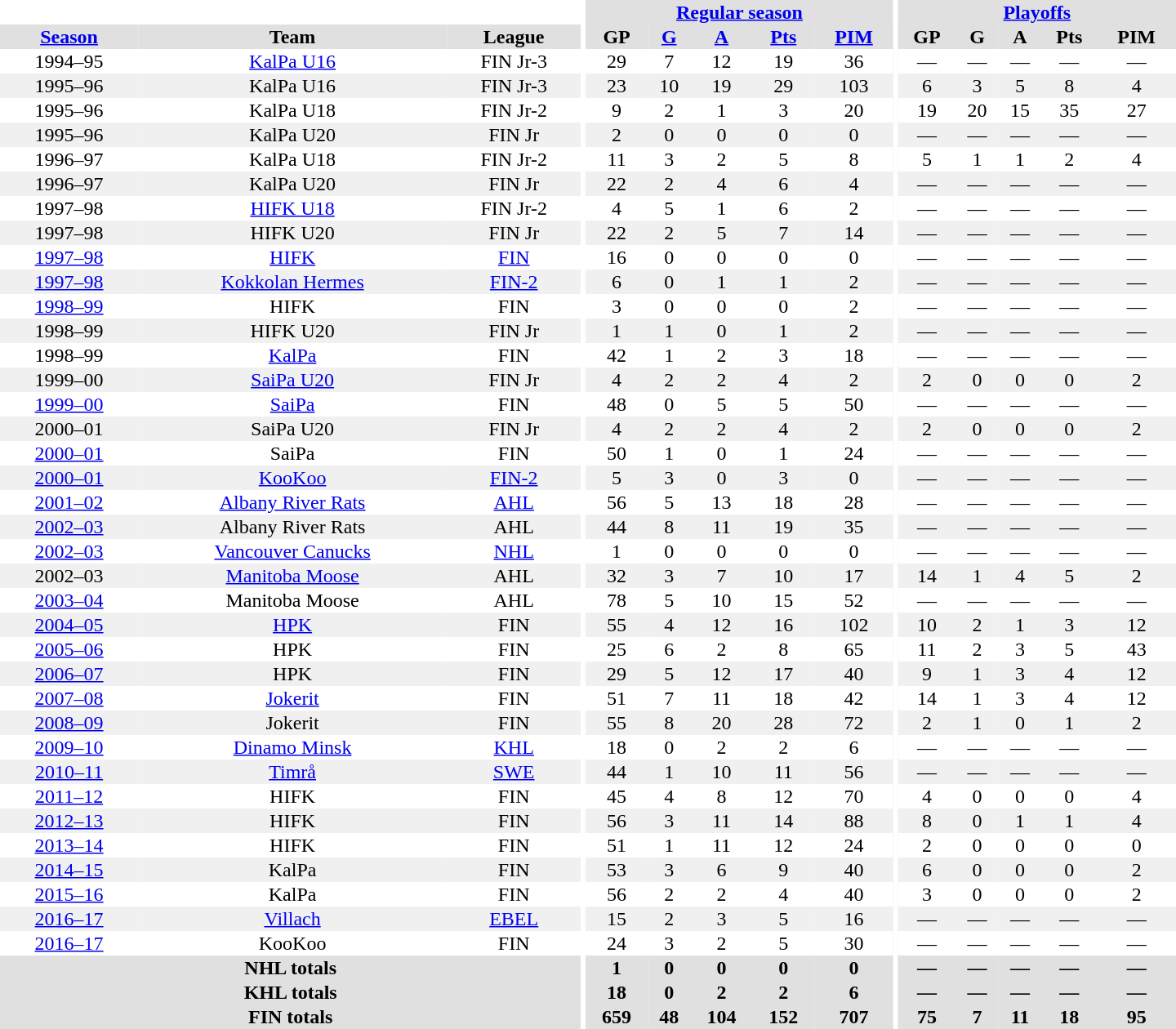<table border="0" cellpadding="1" cellspacing="0" style="text-align:center; width:60em">
<tr bgcolor="#e0e0e0">
<th colspan="3" bgcolor="#ffffff"></th>
<th rowspan="100" bgcolor="#ffffff"></th>
<th colspan="5"><a href='#'>Regular season</a></th>
<th rowspan="100" bgcolor="#ffffff"></th>
<th colspan="5"><a href='#'>Playoffs</a></th>
</tr>
<tr bgcolor="#e0e0e0">
<th><a href='#'>Season</a></th>
<th>Team</th>
<th>League</th>
<th>GP</th>
<th><a href='#'>G</a></th>
<th><a href='#'>A</a></th>
<th><a href='#'>Pts</a></th>
<th><a href='#'>PIM</a></th>
<th>GP</th>
<th>G</th>
<th>A</th>
<th>Pts</th>
<th>PIM</th>
</tr>
<tr>
<td>1994–95</td>
<td><a href='#'>KalPa U16</a></td>
<td>FIN Jr-3</td>
<td>29</td>
<td>7</td>
<td>12</td>
<td>19</td>
<td>36</td>
<td>—</td>
<td>—</td>
<td>—</td>
<td>—</td>
<td>—</td>
</tr>
<tr bgcolor="#f0f0f0">
<td>1995–96</td>
<td>KalPa U16</td>
<td>FIN Jr-3</td>
<td>23</td>
<td>10</td>
<td>19</td>
<td>29</td>
<td>103</td>
<td>6</td>
<td>3</td>
<td>5</td>
<td>8</td>
<td>4</td>
</tr>
<tr>
<td>1995–96</td>
<td>KalPa U18</td>
<td>FIN Jr-2</td>
<td>9</td>
<td>2</td>
<td>1</td>
<td>3</td>
<td>20</td>
<td>19</td>
<td>20</td>
<td>15</td>
<td>35</td>
<td>27</td>
</tr>
<tr bgcolor="#f0f0f0">
<td>1995–96</td>
<td>KalPa U20</td>
<td>FIN Jr</td>
<td>2</td>
<td>0</td>
<td>0</td>
<td>0</td>
<td>0</td>
<td>—</td>
<td>—</td>
<td>—</td>
<td>—</td>
<td>—</td>
</tr>
<tr>
<td>1996–97</td>
<td>KalPa U18</td>
<td>FIN Jr-2</td>
<td>11</td>
<td>3</td>
<td>2</td>
<td>5</td>
<td>8</td>
<td>5</td>
<td>1</td>
<td>1</td>
<td>2</td>
<td>4</td>
</tr>
<tr bgcolor="#f0f0f0">
<td>1996–97</td>
<td>KalPa U20</td>
<td>FIN Jr</td>
<td>22</td>
<td>2</td>
<td>4</td>
<td>6</td>
<td>4</td>
<td>—</td>
<td>—</td>
<td>—</td>
<td>—</td>
<td>—</td>
</tr>
<tr>
<td>1997–98</td>
<td><a href='#'>HIFK U18</a></td>
<td>FIN Jr-2</td>
<td>4</td>
<td>5</td>
<td>1</td>
<td>6</td>
<td>2</td>
<td>—</td>
<td>—</td>
<td>—</td>
<td>—</td>
<td>—</td>
</tr>
<tr bgcolor="#f0f0f0">
<td>1997–98</td>
<td>HIFK U20</td>
<td>FIN Jr</td>
<td>22</td>
<td>2</td>
<td>5</td>
<td>7</td>
<td>14</td>
<td>—</td>
<td>—</td>
<td>—</td>
<td>—</td>
<td>—</td>
</tr>
<tr>
<td><a href='#'>1997–98</a></td>
<td><a href='#'>HIFK</a></td>
<td><a href='#'>FIN</a></td>
<td>16</td>
<td>0</td>
<td>0</td>
<td>0</td>
<td>0</td>
<td>—</td>
<td>—</td>
<td>—</td>
<td>—</td>
<td>—</td>
</tr>
<tr bgcolor="#f0f0f0">
<td><a href='#'>1997–98</a></td>
<td><a href='#'>Kokkolan Hermes</a></td>
<td><a href='#'>FIN-2</a></td>
<td>6</td>
<td>0</td>
<td>1</td>
<td>1</td>
<td>2</td>
<td>—</td>
<td>—</td>
<td>—</td>
<td>—</td>
<td>—</td>
</tr>
<tr>
<td><a href='#'>1998–99</a></td>
<td>HIFK</td>
<td>FIN</td>
<td>3</td>
<td>0</td>
<td>0</td>
<td>0</td>
<td>2</td>
<td>—</td>
<td>—</td>
<td>—</td>
<td>—</td>
<td>—</td>
</tr>
<tr bgcolor="#f0f0f0">
<td>1998–99</td>
<td>HIFK U20</td>
<td>FIN Jr</td>
<td>1</td>
<td>1</td>
<td>0</td>
<td>1</td>
<td>2</td>
<td>—</td>
<td>—</td>
<td>—</td>
<td>—</td>
<td>—</td>
</tr>
<tr>
<td>1998–99</td>
<td><a href='#'>KalPa</a></td>
<td>FIN</td>
<td>42</td>
<td>1</td>
<td>2</td>
<td>3</td>
<td>18</td>
<td>—</td>
<td>—</td>
<td>—</td>
<td>—</td>
<td>—</td>
</tr>
<tr bgcolor="#f0f0f0">
<td>1999–00</td>
<td><a href='#'>SaiPa U20</a></td>
<td>FIN Jr</td>
<td>4</td>
<td>2</td>
<td>2</td>
<td>4</td>
<td>2</td>
<td>2</td>
<td>0</td>
<td>0</td>
<td>0</td>
<td>2</td>
</tr>
<tr>
<td><a href='#'>1999–00</a></td>
<td><a href='#'>SaiPa</a></td>
<td>FIN</td>
<td>48</td>
<td>0</td>
<td>5</td>
<td>5</td>
<td>50</td>
<td>—</td>
<td>—</td>
<td>—</td>
<td>—</td>
<td>—</td>
</tr>
<tr bgcolor="#f0f0f0">
<td>2000–01</td>
<td>SaiPa U20</td>
<td>FIN Jr</td>
<td>4</td>
<td>2</td>
<td>2</td>
<td>4</td>
<td>2</td>
<td>2</td>
<td>0</td>
<td>0</td>
<td>0</td>
<td>2</td>
</tr>
<tr>
<td><a href='#'>2000–01</a></td>
<td>SaiPa</td>
<td>FIN</td>
<td>50</td>
<td>1</td>
<td>0</td>
<td>1</td>
<td>24</td>
<td>—</td>
<td>—</td>
<td>—</td>
<td>—</td>
<td>—</td>
</tr>
<tr bgcolor="#f0f0f0">
<td><a href='#'>2000–01</a></td>
<td><a href='#'>KooKoo</a></td>
<td><a href='#'>FIN-2</a></td>
<td>5</td>
<td>3</td>
<td>0</td>
<td>3</td>
<td>0</td>
<td>—</td>
<td>—</td>
<td>—</td>
<td>—</td>
<td>—</td>
</tr>
<tr>
<td><a href='#'>2001–02</a></td>
<td><a href='#'>Albany River Rats</a></td>
<td><a href='#'>AHL</a></td>
<td>56</td>
<td>5</td>
<td>13</td>
<td>18</td>
<td>28</td>
<td>—</td>
<td>—</td>
<td>—</td>
<td>—</td>
<td>—</td>
</tr>
<tr bgcolor="#f0f0f0">
<td><a href='#'>2002–03</a></td>
<td>Albany River Rats</td>
<td>AHL</td>
<td>44</td>
<td>8</td>
<td>11</td>
<td>19</td>
<td>35</td>
<td>—</td>
<td>—</td>
<td>—</td>
<td>—</td>
<td>—</td>
</tr>
<tr>
<td><a href='#'>2002–03</a></td>
<td><a href='#'>Vancouver Canucks</a></td>
<td><a href='#'>NHL</a></td>
<td>1</td>
<td>0</td>
<td>0</td>
<td>0</td>
<td>0</td>
<td>—</td>
<td>—</td>
<td>—</td>
<td>—</td>
<td>—</td>
</tr>
<tr bgcolor="#f0f0f0">
<td>2002–03</td>
<td><a href='#'>Manitoba Moose</a></td>
<td>AHL</td>
<td>32</td>
<td>3</td>
<td>7</td>
<td>10</td>
<td>17</td>
<td>14</td>
<td>1</td>
<td>4</td>
<td>5</td>
<td>2</td>
</tr>
<tr>
<td><a href='#'>2003–04</a></td>
<td>Manitoba Moose</td>
<td>AHL</td>
<td>78</td>
<td>5</td>
<td>10</td>
<td>15</td>
<td>52</td>
<td>—</td>
<td>—</td>
<td>—</td>
<td>—</td>
<td>—</td>
</tr>
<tr bgcolor="#f0f0f0">
<td><a href='#'>2004–05</a></td>
<td><a href='#'>HPK</a></td>
<td>FIN</td>
<td>55</td>
<td>4</td>
<td>12</td>
<td>16</td>
<td>102</td>
<td>10</td>
<td>2</td>
<td>1</td>
<td>3</td>
<td>12</td>
</tr>
<tr>
<td><a href='#'>2005–06</a></td>
<td>HPK</td>
<td>FIN</td>
<td>25</td>
<td>6</td>
<td>2</td>
<td>8</td>
<td>65</td>
<td>11</td>
<td>2</td>
<td>3</td>
<td>5</td>
<td>43</td>
</tr>
<tr bgcolor="#f0f0f0">
<td><a href='#'>2006–07</a></td>
<td>HPK</td>
<td>FIN</td>
<td>29</td>
<td>5</td>
<td>12</td>
<td>17</td>
<td>40</td>
<td>9</td>
<td>1</td>
<td>3</td>
<td>4</td>
<td>12</td>
</tr>
<tr>
<td><a href='#'>2007–08</a></td>
<td><a href='#'>Jokerit</a></td>
<td>FIN</td>
<td>51</td>
<td>7</td>
<td>11</td>
<td>18</td>
<td>42</td>
<td>14</td>
<td>1</td>
<td>3</td>
<td>4</td>
<td>12</td>
</tr>
<tr bgcolor="#f0f0f0">
<td><a href='#'>2008–09</a></td>
<td>Jokerit</td>
<td>FIN</td>
<td>55</td>
<td>8</td>
<td>20</td>
<td>28</td>
<td>72</td>
<td>2</td>
<td>1</td>
<td>0</td>
<td>1</td>
<td>2</td>
</tr>
<tr>
<td><a href='#'>2009–10</a></td>
<td><a href='#'>Dinamo Minsk</a></td>
<td><a href='#'>KHL</a></td>
<td>18</td>
<td>0</td>
<td>2</td>
<td>2</td>
<td>6</td>
<td>—</td>
<td>—</td>
<td>—</td>
<td>—</td>
<td>—</td>
</tr>
<tr bgcolor="#f0f0f0">
<td><a href='#'>2010–11</a></td>
<td><a href='#'>Timrå</a></td>
<td><a href='#'>SWE</a></td>
<td>44</td>
<td>1</td>
<td>10</td>
<td>11</td>
<td>56</td>
<td>—</td>
<td>—</td>
<td>—</td>
<td>—</td>
<td>—</td>
</tr>
<tr>
<td><a href='#'>2011–12</a></td>
<td>HIFK</td>
<td>FIN</td>
<td>45</td>
<td>4</td>
<td>8</td>
<td>12</td>
<td>70</td>
<td>4</td>
<td>0</td>
<td>0</td>
<td>0</td>
<td>4</td>
</tr>
<tr bgcolor="#f0f0f0">
<td><a href='#'>2012–13</a></td>
<td>HIFK</td>
<td>FIN</td>
<td>56</td>
<td>3</td>
<td>11</td>
<td>14</td>
<td>88</td>
<td>8</td>
<td>0</td>
<td>1</td>
<td>1</td>
<td>4</td>
</tr>
<tr>
<td><a href='#'>2013–14</a></td>
<td>HIFK</td>
<td>FIN</td>
<td>51</td>
<td>1</td>
<td>11</td>
<td>12</td>
<td>24</td>
<td>2</td>
<td>0</td>
<td>0</td>
<td>0</td>
<td>0</td>
</tr>
<tr bgcolor="#f0f0f0">
<td><a href='#'>2014–15</a></td>
<td>KalPa</td>
<td>FIN</td>
<td>53</td>
<td>3</td>
<td>6</td>
<td>9</td>
<td>40</td>
<td>6</td>
<td>0</td>
<td>0</td>
<td>0</td>
<td>2</td>
</tr>
<tr>
<td><a href='#'>2015–16</a></td>
<td>KalPa</td>
<td>FIN</td>
<td>56</td>
<td>2</td>
<td>2</td>
<td>4</td>
<td>40</td>
<td>3</td>
<td>0</td>
<td>0</td>
<td>0</td>
<td>2</td>
</tr>
<tr bgcolor="#f0f0f0">
<td><a href='#'>2016–17</a></td>
<td><a href='#'>Villach</a></td>
<td><a href='#'>EBEL</a></td>
<td>15</td>
<td>2</td>
<td>3</td>
<td>5</td>
<td>16</td>
<td>—</td>
<td>—</td>
<td>—</td>
<td>—</td>
<td>—</td>
</tr>
<tr>
<td><a href='#'>2016–17</a></td>
<td>KooKoo</td>
<td>FIN</td>
<td>24</td>
<td>3</td>
<td>2</td>
<td>5</td>
<td>30</td>
<td>—</td>
<td>—</td>
<td>—</td>
<td>—</td>
<td>—</td>
</tr>
<tr bgcolor="#e0e0e0">
<th colspan="3">NHL totals</th>
<th>1</th>
<th>0</th>
<th>0</th>
<th>0</th>
<th>0</th>
<th>—</th>
<th>—</th>
<th>—</th>
<th>—</th>
<th>—</th>
</tr>
<tr bgcolor="#e0e0e0">
<th colspan="3">KHL totals</th>
<th>18</th>
<th>0</th>
<th>2</th>
<th>2</th>
<th>6</th>
<th>—</th>
<th>—</th>
<th>—</th>
<th>—</th>
<th>—</th>
</tr>
<tr bgcolor="#e0e0e0">
<th colspan="3">FIN totals</th>
<th>659</th>
<th>48</th>
<th>104</th>
<th>152</th>
<th>707</th>
<th>75</th>
<th>7</th>
<th>11</th>
<th>18</th>
<th>95</th>
</tr>
</table>
